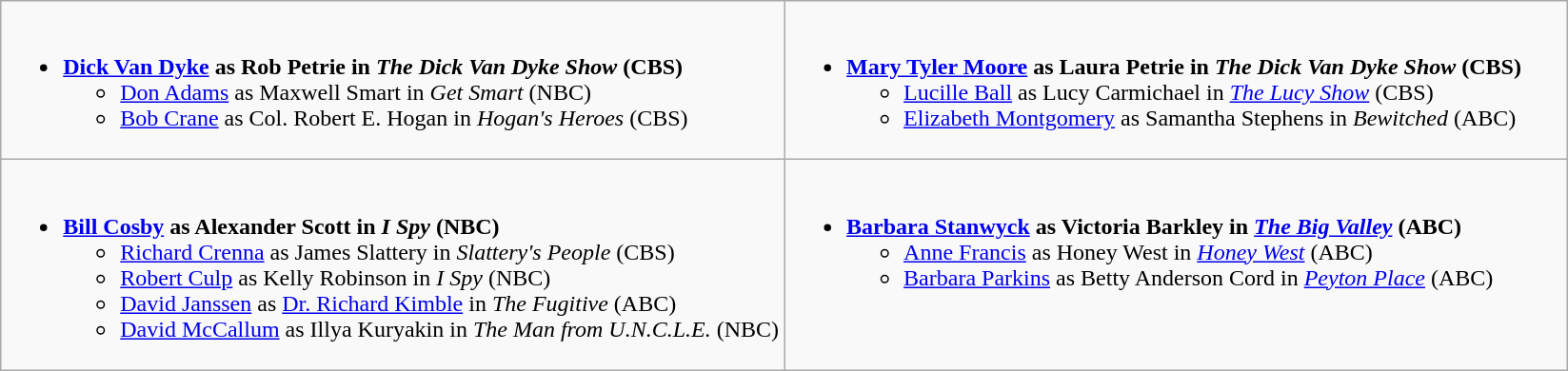<table class="wikitable">
<tr>
<td style="vertical-align:top;" width="50%"><br><ul><li><strong><a href='#'>Dick Van Dyke</a> as Rob Petrie in <em>The Dick Van Dyke Show</em> (CBS)</strong><ul><li><a href='#'>Don Adams</a> as Maxwell Smart in <em>Get Smart</em> (NBC)</li><li><a href='#'>Bob Crane</a> as Col. Robert E. Hogan in <em>Hogan's Heroes</em> (CBS)</li></ul></li></ul></td>
<td style="vertical-align:top;" width="50%"><br><ul><li><strong><a href='#'>Mary Tyler Moore</a> as Laura Petrie in <em>The Dick Van Dyke Show</em> (CBS)</strong><ul><li><a href='#'>Lucille Ball</a> as Lucy Carmichael in <em><a href='#'>The Lucy Show</a></em> (CBS)</li><li><a href='#'>Elizabeth Montgomery</a> as Samantha Stephens in <em>Bewitched</em> (ABC)</li></ul></li></ul></td>
</tr>
<tr>
<td style="vertical-align:top;" width="50%"><br><ul><li><strong><a href='#'>Bill Cosby</a> as Alexander Scott in <em>I Spy</em> (NBC)</strong><ul><li><a href='#'>Richard Crenna</a> as James Slattery in <em>Slattery's People</em> (CBS)</li><li><a href='#'>Robert Culp</a> as Kelly Robinson in <em>I Spy</em> (NBC)</li><li><a href='#'>David Janssen</a> as <a href='#'>Dr. Richard Kimble</a> in <em>The Fugitive</em> (ABC)</li><li><a href='#'>David McCallum</a> as Illya Kuryakin in <em>The Man from U.N.C.L.E.</em> (NBC)</li></ul></li></ul></td>
<td style="vertical-align:top;" width="50%"><br><ul><li><strong><a href='#'>Barbara Stanwyck</a> as Victoria Barkley in <em><a href='#'>The Big Valley</a></em> (ABC)</strong><ul><li><a href='#'>Anne Francis</a> as Honey West in <em><a href='#'>Honey West</a></em> (ABC)</li><li><a href='#'>Barbara Parkins</a> as Betty Anderson Cord in <em><a href='#'>Peyton Place</a></em> (ABC)</li></ul></li></ul></td>
</tr>
</table>
